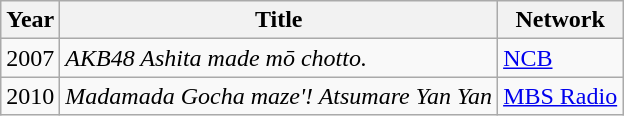<table class="wikitable">
<tr>
<th>Year</th>
<th>Title</th>
<th>Network</th>
</tr>
<tr>
<td>2007</td>
<td><em>AKB48 Ashita made mō chotto.</em></td>
<td><a href='#'>NCB</a></td>
</tr>
<tr>
<td>2010</td>
<td><em>Madamada Gocha maze'! Atsumare Yan Yan</em></td>
<td><a href='#'>MBS Radio</a></td>
</tr>
</table>
